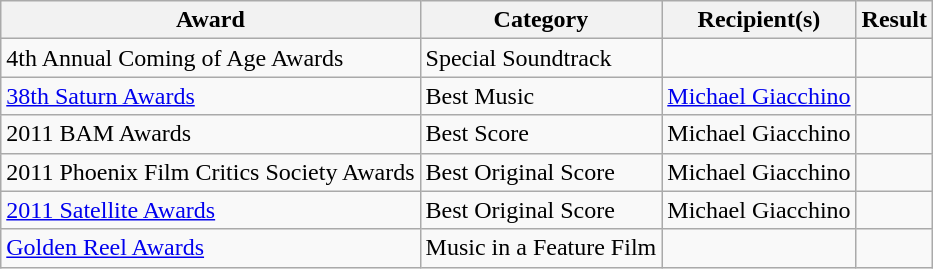<table class="wikitable sortable" text-align:center>
<tr>
<th>Award</th>
<th>Category</th>
<th>Recipient(s)</th>
<th>Result</th>
</tr>
<tr>
<td>4th Annual Coming of Age Awards</td>
<td>Special Soundtrack</td>
<td></td>
<td></td>
</tr>
<tr>
<td><a href='#'>38th Saturn Awards</a></td>
<td>Best Music</td>
<td><a href='#'>Michael Giacchino</a></td>
<td></td>
</tr>
<tr>
<td>2011 BAM Awards</td>
<td>Best Score</td>
<td>Michael Giacchino</td>
<td></td>
</tr>
<tr>
<td>2011 Phoenix Film Critics Society Awards</td>
<td>Best Original Score</td>
<td>Michael Giacchino</td>
<td></td>
</tr>
<tr>
<td><a href='#'>2011 Satellite Awards</a></td>
<td>Best Original Score</td>
<td>Michael Giacchino</td>
<td></td>
</tr>
<tr>
<td><a href='#'>Golden Reel Awards</a></td>
<td>Music in a Feature Film</td>
<td></td>
<td></td>
</tr>
</table>
